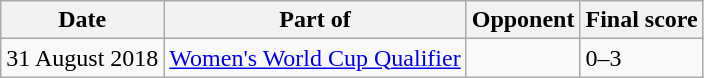<table class="wikitable">
<tr>
<th>Date</th>
<th>Part of</th>
<th>Opponent</th>
<th>Final score</th>
</tr>
<tr>
<td>31 August 2018</td>
<td><a href='#'>Women's World Cup Qualifier</a></td>
<td rowspan=2></td>
<td>0–3</td>
</tr>
</table>
